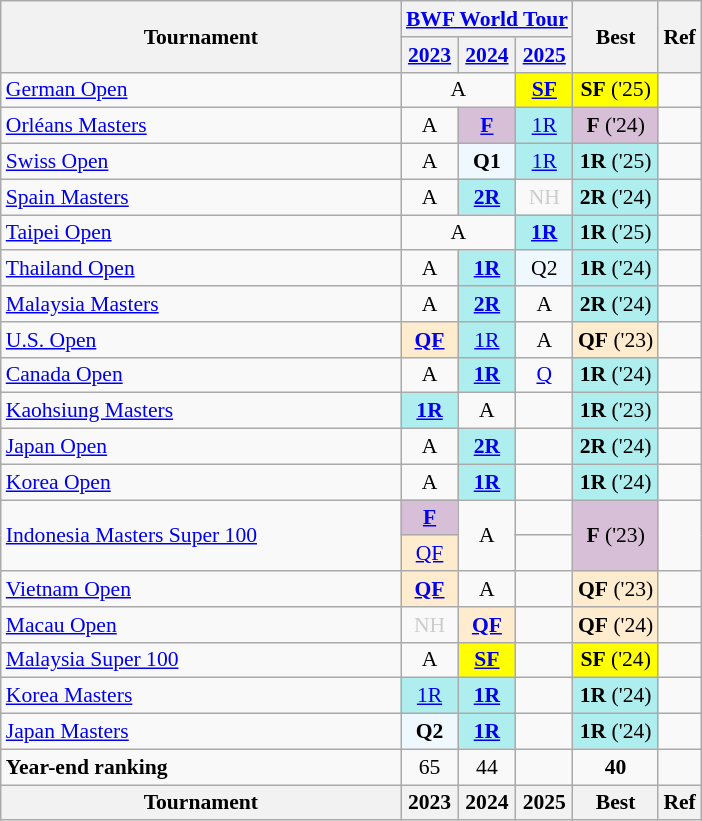<table class="wikitable" style="font-size:90%; text-align:center">
<tr>
<th rowspan="2" width="260">Tournament</th>
<th colspan="3"><a href='#'>BWF World Tour</a></th>
<th rowspan="2">Best</th>
<th rowspan="2">Ref</th>
</tr>
<tr>
<th><a href='#'>2023</a></th>
<th><a href='#'>2024</a></th>
<th><a href='#'>2025</a></th>
</tr>
<tr>
<td align="left"><a href='#'>German Open</a></td>
<td colspan="2">A</td>
<td bgcolor=FFFF00><a href='#'><strong>SF</strong></a></td>
<td bgcolor=FFFF00><strong>SF</strong> ('25)</td>
<td></td>
</tr>
<tr>
<td align="left"><a href='#'>Orléans Masters</a></td>
<td>A</td>
<td bgcolor="D8BFD8"><strong><a href='#'>F</a></strong></td>
<td bgcolor="#afeeee"><a href='#'>1R</a></td>
<td bgcolor="D8BFD8"><strong>F</strong> ('24)</td>
<td></td>
</tr>
<tr>
<td align="left"><a href='#'>Swiss Open</a></td>
<td>A</td>
<td bgcolor="#F0F8FF"><strong>Q1</strong></td>
<td bgcolor=AFEEEE><a href='#'>1R</a></td>
<td bgcolor=AFEEEE><strong>1R</strong> ('25)</td>
<td></td>
</tr>
<tr>
<td align="left"><a href='#'>Spain Masters</a></td>
<td>A</td>
<td bgcolor="#afeeee"><strong><a href='#'>2R</a></strong></td>
<td style="color:#ccc">NH</td>
<td bgcolor="#afeeee"><strong>2R</strong> ('24)</td>
<td></td>
</tr>
<tr>
<td align="left"><a href='#'>Taipei Open</a></td>
<td colspan="2">A</td>
<td bgcolor=AFEEEE><a href='#'><strong>1R</strong></a></td>
<td bgcolor=AFEEEE><strong>1R</strong> ('25)</td>
<td></td>
</tr>
<tr>
<td align="left"><a href='#'>Thailand Open</a></td>
<td>A</td>
<td bgcolor="#afeeee"><strong><a href='#'>1R</a></strong></td>
<td bgcolor="#F0F8FF">Q2</td>
<td bgcolor="#afeeee"><strong>1R</strong> ('24)</td>
<td></td>
</tr>
<tr>
<td align="left"><a href='#'>Malaysia Masters</a></td>
<td>A</td>
<td bgcolor="#afeeee"><strong><a href='#'>2R</a></strong></td>
<td>A</td>
<td bgcolor="#afeeee"><strong>2R</strong> ('24)</td>
<td></td>
</tr>
<tr>
<td align="left"><a href='#'>U.S. Open</a></td>
<td bgcolor="FFEBCD"><strong><a href='#'>QF</a></strong></td>
<td bgcolor="#afeeee"><a href='#'>1R</a></td>
<td>A</td>
<td bgcolor="FFEBCD"><strong>QF</strong> ('23)</td>
<td></td>
</tr>
<tr>
<td align="left"><a href='#'>Canada Open</a></td>
<td>A</td>
<td bgcolor="#afeeee"><strong><a href='#'>1R</a></strong></td>
<td><a href='#'>Q</a></td>
<td bgcolor="#afeeee"><strong>1R</strong> ('24)</td>
<td></td>
</tr>
<tr>
<td align="left"><a href='#'>Kaohsiung Masters</a></td>
<td bgcolor="#afeeee"><strong><a href='#'>1R</a></strong></td>
<td>A</td>
<td></td>
<td bgcolor="#afeeee"><strong>1R</strong> ('23)</td>
<td></td>
</tr>
<tr>
<td align="left"><a href='#'>Japan Open</a></td>
<td>A</td>
<td bgcolor="#afeeee"><strong><a href='#'>2R</a></strong></td>
<td></td>
<td bgcolor="#afeeee"><strong>2R</strong> ('24)</td>
<td></td>
</tr>
<tr>
<td align="left"><a href='#'>Korea Open</a></td>
<td>A</td>
<td bgcolor="#afeeee"><strong><a href='#'>1R</a></strong></td>
<td></td>
<td bgcolor="#afeeee"><strong>1R</strong> ('24)</td>
<td></td>
</tr>
<tr>
<td rowspan="2" align="left"><a href='#'>Indonesia Masters Super 100</a></td>
<td bgcolor="D8BFD8"><strong><a href='#'>F</a></strong></td>
<td rowspan="2">A</td>
<td></td>
<td rowspan="2" bgcolor="D8BFD8"><strong>F</strong> ('23)</td>
<td rowspan="2"></td>
</tr>
<tr>
<td bgcolor="FFEBCD"><a href='#'>QF</a></td>
<td></td>
</tr>
<tr>
<td align="left"><a href='#'>Vietnam Open</a></td>
<td bgcolor="FFEBCD"><strong><a href='#'>QF</a></strong></td>
<td>A</td>
<td></td>
<td bgcolor="FFEBCD"><strong>QF</strong> ('23)</td>
<td></td>
</tr>
<tr>
<td align="left"><a href='#'>Macau Open</a></td>
<td style="color:#ccc">NH</td>
<td bgcolor="FFEBCD"><strong><a href='#'>QF</a></strong></td>
<td></td>
<td bgcolor="FFEBCD"><strong>QF</strong> ('24)</td>
<td></td>
</tr>
<tr>
<td align="left"><a href='#'>Malaysia Super 100</a></td>
<td>A</td>
<td bgcolor=FFFF00><strong><a href='#'>SF</a></strong></td>
<td></td>
<td bgcolor=FFFF00><strong>SF</strong> ('24)</td>
<td></td>
</tr>
<tr>
<td align="left"><a href='#'>Korea Masters</a></td>
<td bgcolor="#afeeee"><a href='#'>1R</a></td>
<td bgcolor="#afeeee"><strong><a href='#'>1R</a></strong></td>
<td></td>
<td bgcolor="#afeeee"><strong>1R</strong> ('24)</td>
<td></td>
</tr>
<tr>
<td align="left"><a href='#'>Japan Masters</a></td>
<td bgcolor="#F0F8FF"><strong>Q2</strong></td>
<td bgcolor="#afeeee"><strong><a href='#'>1R</a></strong></td>
<td></td>
<td bgcolor="#afeeee"><strong>1R</strong> ('24)</td>
<td></td>
</tr>
<tr>
<td align="left"><strong>Year-end ranking</strong></td>
<td>65</td>
<td>44</td>
<td></td>
<td><strong>40</strong></td>
<td></td>
</tr>
<tr>
<th>Tournament</th>
<th>2023</th>
<th>2024</th>
<th>2025</th>
<th>Best</th>
<th>Ref</th>
</tr>
</table>
